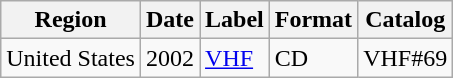<table class="wikitable">
<tr>
<th>Region</th>
<th>Date</th>
<th>Label</th>
<th>Format</th>
<th>Catalog</th>
</tr>
<tr>
<td>United States</td>
<td>2002</td>
<td><a href='#'>VHF</a></td>
<td>CD</td>
<td>VHF#69</td>
</tr>
</table>
